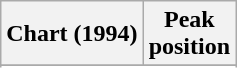<table class="wikitable sortable">
<tr>
<th align="left">Chart (1994)</th>
<th align="center">Peak<br>position</th>
</tr>
<tr>
</tr>
<tr>
</tr>
</table>
